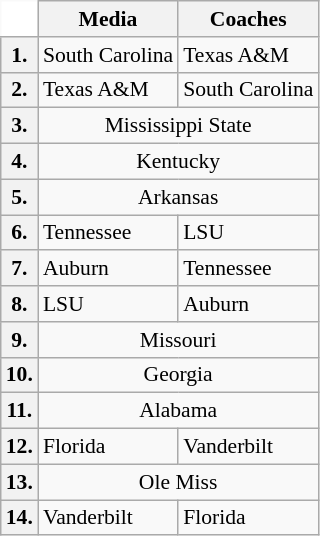<table class="wikitable" style="white-space:nowrap; font-size:90%;">
<tr>
<td ! colspan=1 style="background:white; border-top-style:hidden; border-left-style:hidden;"></td>
<th>Media</th>
<th>Coaches</th>
</tr>
<tr>
<th>1.</th>
<td>South Carolina</td>
<td>Texas A&M</td>
</tr>
<tr>
<th>2.</th>
<td>Texas A&M</td>
<td>South Carolina</td>
</tr>
<tr>
<th>3.</th>
<td colspan=2 style="text-align:center;">Mississippi State</td>
</tr>
<tr>
<th>4.</th>
<td colspan=2 style="text-align:center;">Kentucky</td>
</tr>
<tr>
<th>5.</th>
<td colspan=2 style="text-align:center;">Arkansas</td>
</tr>
<tr>
<th>6.</th>
<td>Tennessee</td>
<td>LSU</td>
</tr>
<tr>
<th>7.</th>
<td>Auburn</td>
<td>Tennessee</td>
</tr>
<tr>
<th>8.</th>
<td>LSU</td>
<td>Auburn</td>
</tr>
<tr>
<th>9.</th>
<td colspan=2 style="text-align:center;">Missouri</td>
</tr>
<tr>
<th>10.</th>
<td colspan=2 style="text-align:center;">Georgia</td>
</tr>
<tr>
<th>11.</th>
<td colspan=2 style="text-align:center;">Alabama</td>
</tr>
<tr>
<th>12.</th>
<td>Florida</td>
<td>Vanderbilt</td>
</tr>
<tr>
<th>13.</th>
<td colspan=2 style="text-align:center;">Ole Miss</td>
</tr>
<tr>
<th>14.</th>
<td>Vanderbilt</td>
<td>Florida</td>
</tr>
</table>
